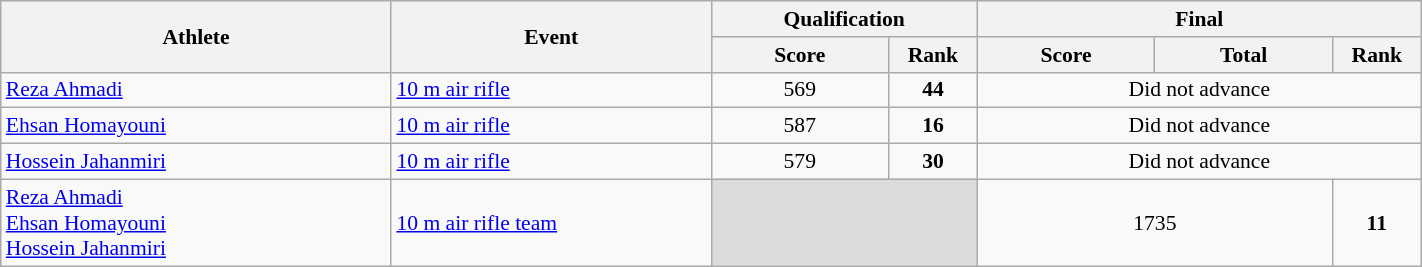<table class="wikitable" width="75%" style="text-align:center; font-size:90%">
<tr>
<th rowspan="2" width="22%">Athlete</th>
<th rowspan="2" width="18%">Event</th>
<th colspan="2">Qualification</th>
<th colspan="3">Final</th>
</tr>
<tr>
<th width="10%">Score</th>
<th width="5%">Rank</th>
<th width="10%">Score</th>
<th width="10%">Total</th>
<th width="5%">Rank</th>
</tr>
<tr>
<td align="left"><a href='#'>Reza Ahmadi</a></td>
<td align="left"><a href='#'>10 m air rifle</a></td>
<td>569</td>
<td><strong>44</strong></td>
<td colspan=3>Did not advance</td>
</tr>
<tr>
<td align="left"><a href='#'>Ehsan Homayouni</a></td>
<td align="left"><a href='#'>10 m air rifle</a></td>
<td>587</td>
<td><strong>16</strong></td>
<td colspan=3>Did not advance</td>
</tr>
<tr>
<td align="left"><a href='#'>Hossein Jahanmiri</a></td>
<td align="left"><a href='#'>10 m air rifle</a></td>
<td>579</td>
<td><strong>30</strong></td>
<td colspan=3>Did not advance</td>
</tr>
<tr>
<td align="left"><a href='#'>Reza Ahmadi</a><br><a href='#'>Ehsan Homayouni</a><br><a href='#'>Hossein Jahanmiri</a></td>
<td align="left"><a href='#'>10 m air rifle team</a></td>
<td colspan=2 bgcolor=#DCDCDC></td>
<td colspan=2>1735</td>
<td><strong>11</strong></td>
</tr>
</table>
